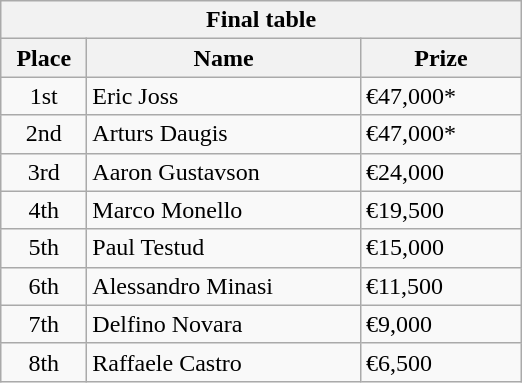<table class="wikitable">
<tr>
<th colspan="3">Final table</th>
</tr>
<tr>
<th style="width:50px;">Place</th>
<th style="width:175px;">Name</th>
<th style="width:100px;">Prize</th>
</tr>
<tr>
<td style="text-align:center;">1st</td>
<td> Eric Joss</td>
<td>€47,000*</td>
</tr>
<tr>
<td style="text-align:center;">2nd</td>
<td> Arturs Daugis</td>
<td>€47,000*</td>
</tr>
<tr>
<td style="text-align:center;">3rd</td>
<td> Aaron Gustavson</td>
<td>€24,000</td>
</tr>
<tr>
<td style="text-align:center;">4th</td>
<td> Marco Monello</td>
<td>€19,500</td>
</tr>
<tr>
<td style="text-align:center;">5th</td>
<td> Paul Testud</td>
<td>€15,000</td>
</tr>
<tr>
<td style="text-align:center;">6th</td>
<td> Alessandro Minasi</td>
<td>€11,500</td>
</tr>
<tr>
<td style="text-align:center;">7th</td>
<td> Delfino Novara</td>
<td>€9,000</td>
</tr>
<tr>
<td style="text-align:center;">8th</td>
<td> Raffaele Castro</td>
<td>€6,500</td>
</tr>
</table>
